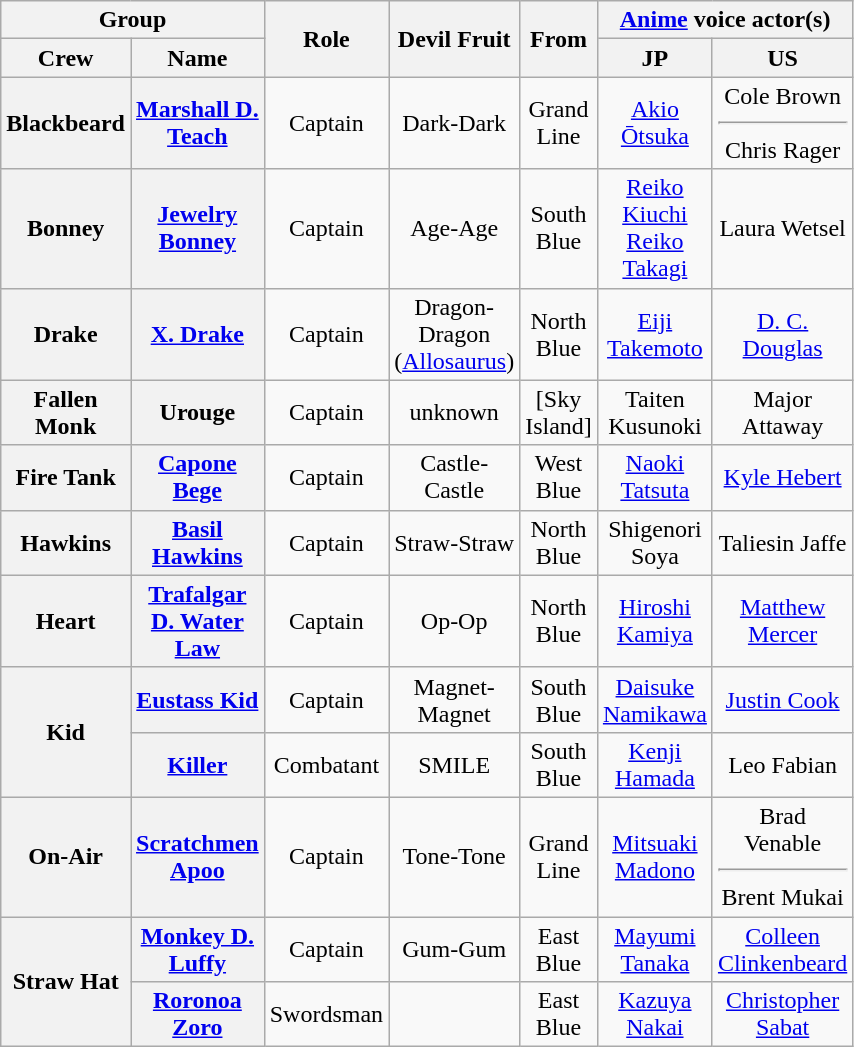<table class="wikitable sortable floatright mw-collapsible sticky-header" style="text-align: center; width: 30em;">
<tr>
<th colspan="2">Group</th>
<th rowspan="2" class="unsortable">Role</th>
<th rowspan="2">Devil Fruit</th>
<th rowspan="2">From</th>
<th colspan="2"><a href='#'>Anime</a> voice actor(s)<br></th>
</tr>
<tr>
<th>Crew</th>
<th>Name</th>
<th class="unsortable">JP</th>
<th class="unsortable">US</th>
</tr>
<tr>
<th rowspan="1">Blackbeard</th>
<th><a href='#'>Marshall D. Teach</a></th>
<td>Captain</td>
<td>Dark-Dark</td>
<td>Grand Line</td>
<td><a href='#'>Akio Ōtsuka</a></td>
<td>Cole Brown<hr>Chris Rager<br></td>
</tr>
<tr>
<th rowspan="1">Bonney</th>
<th><a href='#'>Jewelry Bonney</a></th>
<td>Captain</td>
<td>Age-Age</td>
<td>South Blue</td>
<td><a href='#'>Reiko Kiuchi</a><br><a href='#'>Reiko Takagi</a></td>
<td>Laura Wetsel<br></td>
</tr>
<tr>
<th rowspan="1">Drake</th>
<th><a href='#'>X. Drake</a></th>
<td>Captain</td>
<td>Dragon-Dragon (<a href='#'>Allosaurus</a>)</td>
<td>North Blue</td>
<td><a href='#'>Eiji Takemoto</a></td>
<td><a href='#'>D. C. Douglas</a><br></td>
</tr>
<tr>
<th rowspan="1">Fallen Monk</th>
<th>Urouge</th>
<td>Captain</td>
<td>unknown</td>
<td>[Sky Island]</td>
<td>Taiten Kusunoki</td>
<td>Major Attaway<br></td>
</tr>
<tr>
<th rowspan="1">Fire Tank</th>
<th><a href='#'>Capone Bege</a></th>
<td>Captain</td>
<td>Castle-Castle</td>
<td>West Blue</td>
<td><a href='#'>Naoki Tatsuta</a></td>
<td><a href='#'>Kyle Hebert</a><br></td>
</tr>
<tr>
<th rowspan="1">Hawkins</th>
<th><a href='#'>Basil Hawkins</a></th>
<td>Captain</td>
<td>Straw-Straw</td>
<td>North Blue</td>
<td>Shigenori Soya</td>
<td>Taliesin Jaffe<br></td>
</tr>
<tr>
<th rowspan="1">Heart</th>
<th><a href='#'>Trafalgar D. Water Law</a></th>
<td>Captain</td>
<td>Op-Op</td>
<td>North Blue</td>
<td><a href='#'>Hiroshi Kamiya</a></td>
<td><a href='#'>Matthew Mercer</a><br></td>
</tr>
<tr>
<th rowspan="2">Kid</th>
<th><a href='#'>Eustass Kid</a></th>
<td>Captain</td>
<td>Magnet-Magnet</td>
<td>South Blue</td>
<td><a href='#'>Daisuke Namikawa</a></td>
<td><a href='#'>Justin Cook</a><br></td>
</tr>
<tr>
<th><a href='#'>Killer</a></th>
<td>Combatant</td>
<td>SMILE</td>
<td>South Blue</td>
<td><a href='#'>Kenji Hamada</a></td>
<td>Leo Fabian<br></td>
</tr>
<tr>
<th rowspan="1">On-Air</th>
<th><a href='#'>Scratchmen Apoo</a></th>
<td>Captain</td>
<td>Tone-Tone</td>
<td>Grand Line</td>
<td><a href='#'>Mitsuaki Madono</a></td>
<td>Brad Venable<hr>Brent Mukai<br></td>
</tr>
<tr>
<th rowspan="2">Straw Hat</th>
<th><a href='#'>Monkey D. Luffy</a></th>
<td>Captain</td>
<td>Gum-Gum</td>
<td>East Blue</td>
<td><a href='#'>Mayumi Tanaka</a></td>
<td><a href='#'>Colleen Clinkenbeard</a><br></td>
</tr>
<tr>
<th><a href='#'>Roronoa Zoro</a></th>
<td>Swordsman</td>
<td></td>
<td>East Blue</td>
<td><a href='#'>Kazuya Nakai</a></td>
<td><a href='#'>Christopher Sabat</a><br></td>
</tr>
</table>
